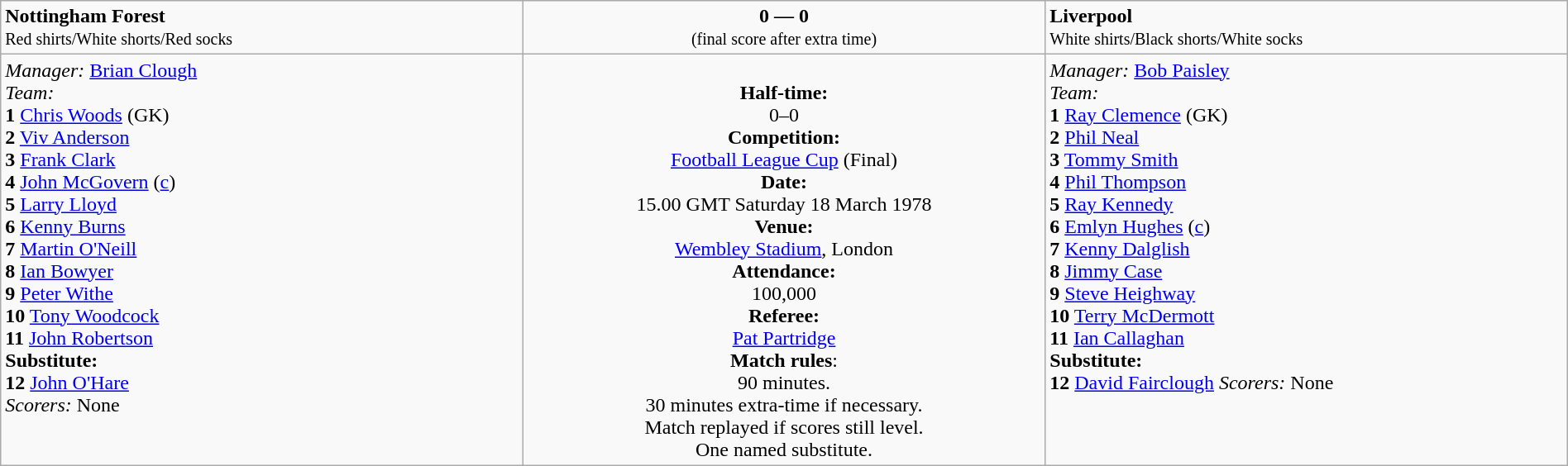<table border=0 class="wikitable" width=100%>
<tr>
<td width=33% valign=top><span><strong>Nottingham Forest</strong></span><br><small>Red shirts/White shorts/Red socks</small></td>
<td width=33% valign=top align=center><span><strong>0 — 0</strong></span><br><small>(final score after extra time)</small></td>
<td width=33% valign=top><span><strong>Liverpool</strong></span><br><small>White shirts/Black shorts/White socks</small></td>
</tr>
<tr>
<td valign=top><em>Manager:</em> <a href='#'>Brian Clough</a><br><em>Team:</em>
<br><strong>1</strong> <a href='#'>Chris Woods</a> (GK)
<br><strong>2</strong> <a href='#'>Viv Anderson</a>
<br><strong>3</strong> <a href='#'>Frank Clark</a>
<br><strong>4</strong> <a href='#'>John McGovern</a> (<a href='#'>c</a>)
<br><strong>5</strong> <a href='#'>Larry Lloyd</a>
<br><strong>6</strong> <a href='#'>Kenny Burns</a>
<br><strong>7</strong> <a href='#'>Martin O'Neill</a>
<br><strong>8</strong> <a href='#'>Ian Bowyer</a>
<br><strong>9</strong> <a href='#'>Peter Withe</a>
<br><strong>10</strong> <a href='#'>Tony Woodcock</a>
<br><strong>11</strong> <a href='#'>John Robertson</a>
<br><strong>Substitute:</strong>
<br><strong>12</strong> <a href='#'>John O'Hare</a> <br><em>Scorers:</em>
None</td>
<td valign=middle align=center><br><strong>Half-time:</strong><br>0–0<br><strong>Competition:</strong><br><a href='#'>Football League Cup</a> (Final)<br><strong>Date:</strong><br>15.00 GMT Saturday 18 March 1978<br><strong>Venue:</strong><br><a href='#'>Wembley Stadium</a>, London<br><strong>Attendance:</strong><br> 100,000<br><strong> Referee:</strong><br> <a href='#'>Pat Partridge</a><br><strong>Match rules</strong>:<br>90 minutes.<br>30 minutes extra-time if necessary.<br>Match replayed if scores still level.<br>One named substitute.<br>
</td>
<td valign=top><em>Manager:</em> <a href='#'>Bob Paisley</a><br><em>Team:</em>
<br><strong>1</strong> <a href='#'>Ray Clemence</a> (GK)
<br><strong>2</strong> <a href='#'>Phil Neal</a>
<br><strong>3</strong> <a href='#'>Tommy Smith</a>
<br><strong>4</strong> <a href='#'>Phil Thompson</a>
<br><strong>5</strong> <a href='#'>Ray Kennedy</a> 
<br><strong>6</strong> <a href='#'>Emlyn Hughes</a> (<a href='#'>c</a>)
<br><strong>7</strong> <a href='#'>Kenny Dalglish</a>
<br><strong>8</strong> <a href='#'>Jimmy Case</a>
<br><strong>9</strong> <a href='#'>Steve Heighway</a>
<br><strong>10</strong> <a href='#'>Terry McDermott</a>
<br><strong>11</strong> <a href='#'>Ian Callaghan</a>
<br><strong>Substitute:</strong>
<br><strong>12</strong> <a href='#'>David Fairclough</a> 
<em>Scorers:</em>
None</td>
</tr>
</table>
